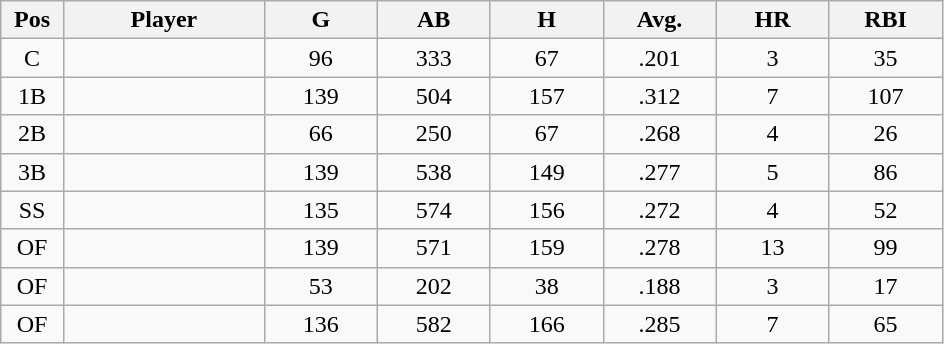<table class="wikitable sortable">
<tr>
<th bgcolor="#DDDDFF" width="5%">Pos</th>
<th bgcolor="#DDDDFF" width="16%">Player</th>
<th bgcolor="#DDDDFF" width="9%">G</th>
<th bgcolor="#DDDDFF" width="9%">AB</th>
<th bgcolor="#DDDDFF" width="9%">H</th>
<th bgcolor="#DDDDFF" width="9%">Avg.</th>
<th bgcolor="#DDDDFF" width="9%">HR</th>
<th bgcolor="#DDDDFF" width="9%">RBI</th>
</tr>
<tr align="center">
<td>C</td>
<td></td>
<td>96</td>
<td>333</td>
<td>67</td>
<td>.201</td>
<td>3</td>
<td>35</td>
</tr>
<tr align="center">
<td>1B</td>
<td></td>
<td>139</td>
<td>504</td>
<td>157</td>
<td>.312</td>
<td>7</td>
<td>107</td>
</tr>
<tr align="center">
<td>2B</td>
<td></td>
<td>66</td>
<td>250</td>
<td>67</td>
<td>.268</td>
<td>4</td>
<td>26</td>
</tr>
<tr align="center">
<td>3B</td>
<td></td>
<td>139</td>
<td>538</td>
<td>149</td>
<td>.277</td>
<td>5</td>
<td>86</td>
</tr>
<tr align="center">
<td>SS</td>
<td></td>
<td>135</td>
<td>574</td>
<td>156</td>
<td>.272</td>
<td>4</td>
<td>52</td>
</tr>
<tr align="center">
<td>OF</td>
<td></td>
<td>139</td>
<td>571</td>
<td>159</td>
<td>.278</td>
<td>13</td>
<td>99</td>
</tr>
<tr align="center">
<td>OF</td>
<td></td>
<td>53</td>
<td>202</td>
<td>38</td>
<td>.188</td>
<td>3</td>
<td>17</td>
</tr>
<tr align="center">
<td>OF</td>
<td></td>
<td>136</td>
<td>582</td>
<td>166</td>
<td>.285</td>
<td>7</td>
<td>65</td>
</tr>
</table>
